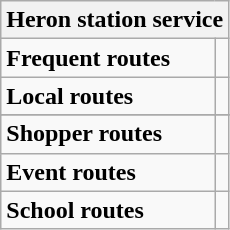<table class="wikitable">
<tr>
<th colspan="2">Heron station service</th>
</tr>
<tr>
<td><strong>Frequent routes</strong></td>
<td>     </td>
</tr>
<tr>
<td><strong>Local routes</strong></td>
<td></td>
</tr>
<tr>
</tr>
<tr>
<td><strong>Shopper routes</strong></td>
<td></td>
</tr>
<tr>
<td><strong>Event routes</strong></td>
<td></td>
</tr>
<tr>
<td><strong>School routes</strong></td>
<td> </td>
</tr>
</table>
